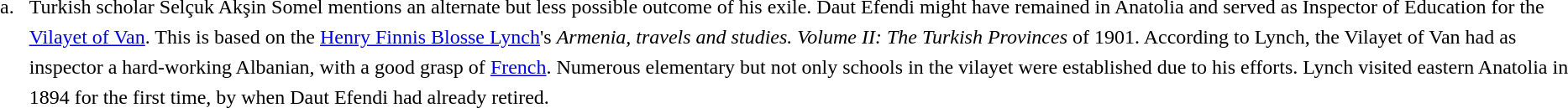<table style="margin-left:13px; line-height:150%">
<tr>
<td style="text-align:right; vertical-align:top;">a.  </td>
<td>Turkish scholar Selçuk Akşin Somel mentions an alternate but less possible outcome of his exile. Daut Efendi might have remained in Anatolia and served as Inspector of Education for the <a href='#'>Vilayet of Van</a>. This is based on the <a href='#'>Henry Finnis Blosse Lynch</a>'s <em>Armenia, travels and studies. Volume II: The Turkish Provinces</em> of 1901. According to Lynch, the Vilayet of Van had as inspector a hard-working Albanian, with a good grasp of <a href='#'>French</a>. Numerous elementary but not only schools in the vilayet were established due to his efforts. Lynch visited eastern Anatolia in 1894 for the first time, by when Daut Efendi had already retired.</td>
</tr>
</table>
